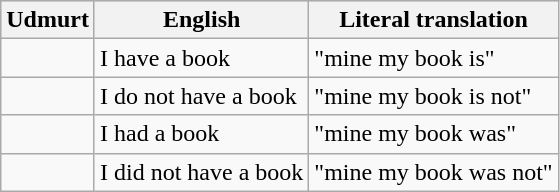<table class="wikitable">
<tr style="background:#dfdfdf;" |>
<th>Udmurt</th>
<th>English</th>
<th>Literal translation</th>
</tr>
<tr>
<td></td>
<td>I have a book</td>
<td>"mine my book is"</td>
</tr>
<tr>
<td></td>
<td>I do not have a book</td>
<td>"mine my book is not"</td>
</tr>
<tr>
<td></td>
<td>I had a book</td>
<td>"mine my book was"</td>
</tr>
<tr>
<td></td>
<td>I did not have a book</td>
<td>"mine my book was not"</td>
</tr>
</table>
